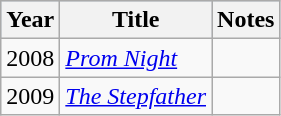<table class="wikitable">
<tr style="background:#b0c4de; text-align:center;">
<th>Year</th>
<th>Title</th>
<th>Notes</th>
</tr>
<tr>
<td>2008</td>
<td><em><a href='#'>Prom Night</a></em></td>
<td></td>
</tr>
<tr>
<td>2009</td>
<td><em><a href='#'>The Stepfather</a></em></td>
<td></td>
</tr>
</table>
